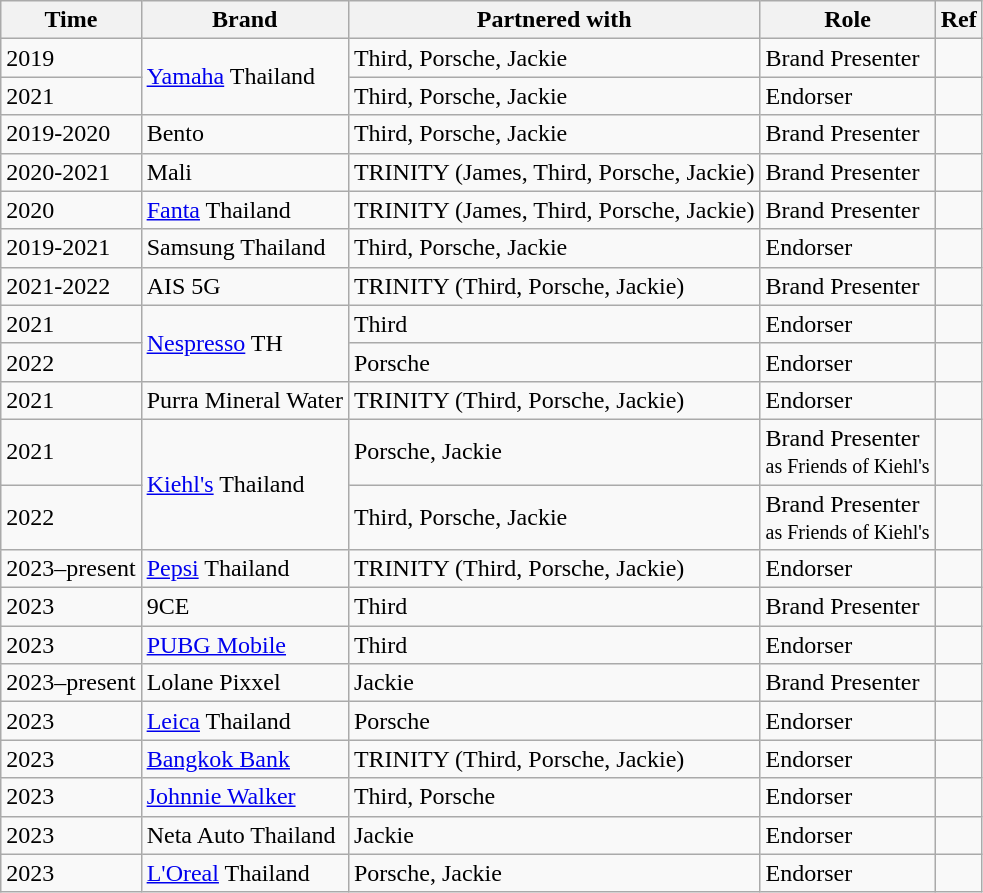<table class="wikitable sortable mw-collapsible mw-collapsed">
<tr>
<th>Time</th>
<th>Brand</th>
<th>Partnered with</th>
<th>Role</th>
<th>Ref</th>
</tr>
<tr>
<td>2019</td>
<td rowspan="2"><a href='#'>Yamaha</a> Thailand</td>
<td>Third, Porsche, Jackie</td>
<td>Brand Presenter</td>
<td></td>
</tr>
<tr>
<td>2021</td>
<td>Third, Porsche, Jackie</td>
<td>Endorser</td>
<td></td>
</tr>
<tr>
<td>2019-2020</td>
<td>Bento</td>
<td>Third, Porsche, Jackie</td>
<td>Brand Presenter</td>
<td></td>
</tr>
<tr>
<td>2020-2021</td>
<td>Mali</td>
<td>TRINITY (James, Third, Porsche, Jackie)</td>
<td>Brand Presenter</td>
<td></td>
</tr>
<tr>
<td>2020</td>
<td><a href='#'>Fanta</a> Thailand</td>
<td>TRINITY (James, Third, Porsche, Jackie)</td>
<td>Brand Presenter</td>
<td></td>
</tr>
<tr>
<td>2019-2021</td>
<td>Samsung Thailand</td>
<td>Third, Porsche, Jackie</td>
<td>Endorser</td>
<td></td>
</tr>
<tr>
<td>2021-2022</td>
<td>AIS 5G</td>
<td>TRINITY (Third, Porsche, Jackie)</td>
<td>Brand Presenter</td>
<td></td>
</tr>
<tr>
<td>2021</td>
<td rowspan="2"><a href='#'>Nespresso</a> TH</td>
<td>Third</td>
<td>Endorser</td>
<td></td>
</tr>
<tr>
<td>2022</td>
<td>Porsche</td>
<td>Endorser</td>
<td></td>
</tr>
<tr>
<td>2021</td>
<td>Purra Mineral Water</td>
<td>TRINITY (Third, Porsche, Jackie)</td>
<td>Endorser</td>
<td></td>
</tr>
<tr>
<td>2021</td>
<td rowspan="2"><a href='#'>Kiehl's</a> Thailand</td>
<td>Porsche, Jackie</td>
<td>Brand Presenter<br><small>as Friends of Kiehl's</small></td>
<td></td>
</tr>
<tr>
<td>2022</td>
<td>Third, Porsche, Jackie</td>
<td>Brand Presenter<br><small>as Friends of Kiehl's</small></td>
<td></td>
</tr>
<tr>
<td>2023–present</td>
<td><a href='#'>Pepsi</a> Thailand</td>
<td>TRINITY (Third, Porsche, Jackie)</td>
<td>Endorser</td>
<td></td>
</tr>
<tr>
<td>2023</td>
<td>9CE</td>
<td>Third</td>
<td>Brand Presenter</td>
<td></td>
</tr>
<tr>
<td>2023</td>
<td><a href='#'>PUBG Mobile</a></td>
<td>Third</td>
<td>Endorser</td>
<td></td>
</tr>
<tr>
<td>2023–present</td>
<td>Lolane Pixxel</td>
<td>Jackie</td>
<td>Brand Presenter</td>
<td></td>
</tr>
<tr>
<td>2023</td>
<td><a href='#'>Leica</a> Thailand</td>
<td>Porsche</td>
<td>Endorser</td>
<td></td>
</tr>
<tr>
<td>2023</td>
<td><a href='#'>Bangkok Bank</a></td>
<td>TRINITY (Third, Porsche, Jackie)</td>
<td>Endorser</td>
<td></td>
</tr>
<tr>
<td>2023</td>
<td><a href='#'>Johnnie Walker</a></td>
<td>Third, Porsche</td>
<td>Endorser</td>
<td></td>
</tr>
<tr>
<td>2023</td>
<td>Neta Auto Thailand</td>
<td>Jackie</td>
<td>Endorser</td>
<td></td>
</tr>
<tr>
<td>2023</td>
<td><a href='#'>L'Oreal</a> Thailand</td>
<td>Porsche, Jackie</td>
<td>Endorser</td>
<td></td>
</tr>
</table>
